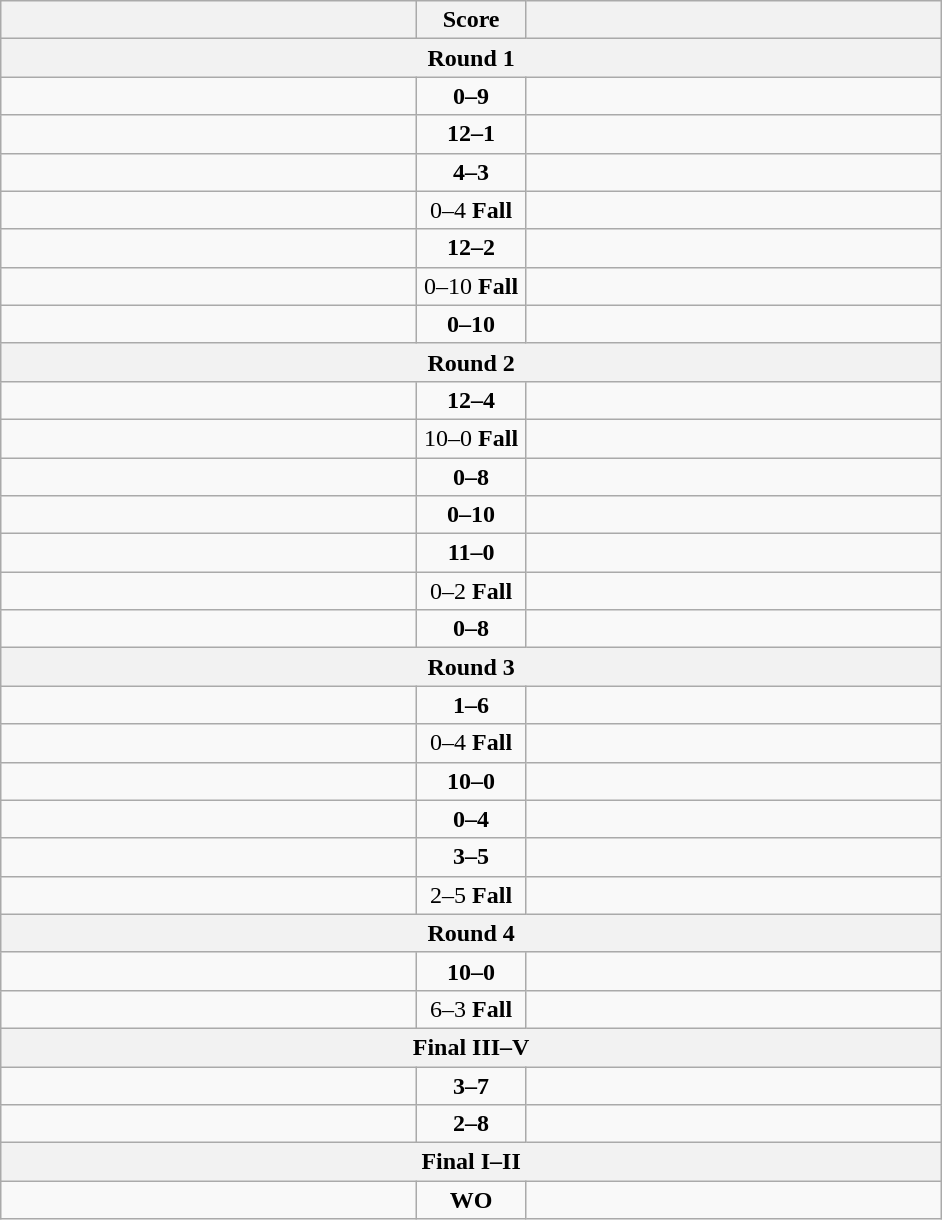<table class="wikitable" style="text-align: left;">
<tr>
<th align="right" width="270"></th>
<th width="65">Score</th>
<th align="left" width="270"></th>
</tr>
<tr>
<th colspan="3">Round 1</th>
</tr>
<tr>
<td></td>
<td align=center><strong>0–9</strong></td>
<td><strong></strong></td>
</tr>
<tr>
<td><strong></strong></td>
<td align=center><strong>12–1</strong></td>
<td></td>
</tr>
<tr>
<td><strong></strong></td>
<td align=center><strong>4–3</strong></td>
<td></td>
</tr>
<tr>
<td></td>
<td align=center>0–4 <strong>Fall</strong></td>
<td><strong></strong></td>
</tr>
<tr>
<td><strong></strong></td>
<td align=center><strong>12–2</strong></td>
<td></td>
</tr>
<tr>
<td></td>
<td align=center>0–10 <strong>Fall</strong></td>
<td><strong></strong></td>
</tr>
<tr>
<td></td>
<td align=center><strong>0–10</strong></td>
<td><strong></strong></td>
</tr>
<tr>
<th colspan="3">Round 2</th>
</tr>
<tr>
<td><strong></strong></td>
<td align=center><strong>12–4</strong></td>
<td></td>
</tr>
<tr>
<td><strong></strong></td>
<td align=center>10–0 <strong>Fall</strong></td>
<td></td>
</tr>
<tr>
<td></td>
<td align=center><strong>0–8</strong></td>
<td><strong></strong></td>
</tr>
<tr>
<td></td>
<td align=center><strong>0–10</strong></td>
<td><strong></strong></td>
</tr>
<tr>
<td><strong></strong></td>
<td align=center><strong>11–0</strong></td>
<td></td>
</tr>
<tr>
<td></td>
<td align=center>0–2 <strong>Fall</strong></td>
<td><strong></strong></td>
</tr>
<tr>
<td></td>
<td align=center><strong>0–8</strong></td>
<td><strong></strong></td>
</tr>
<tr>
<th colspan="3">Round 3</th>
</tr>
<tr>
<td></td>
<td align=center><strong>1–6</strong></td>
<td><strong></strong></td>
</tr>
<tr>
<td></td>
<td align=center>0–4 <strong>Fall</strong></td>
<td><strong></strong></td>
</tr>
<tr>
<td><strong></strong></td>
<td align=center><strong>10–0</strong></td>
<td></td>
</tr>
<tr>
<td></td>
<td align=center><strong>0–4</strong></td>
<td><strong></strong></td>
</tr>
<tr>
<td></td>
<td align=center><strong>3–5</strong></td>
<td><strong></strong></td>
</tr>
<tr>
<td><strong></strong></td>
<td align=center>2–5 <strong>Fall</strong></td>
<td></td>
</tr>
<tr>
<th colspan="3">Round 4</th>
</tr>
<tr>
<td><strong></strong></td>
<td align=center><strong>10–0</strong></td>
<td></td>
</tr>
<tr>
<td><strong></strong></td>
<td align=center>6–3 <strong>Fall</strong></td>
<td></td>
</tr>
<tr>
<th colspan="3">Final III–V</th>
</tr>
<tr>
<td></td>
<td align=center><strong>3–7</strong></td>
<td><strong></strong></td>
</tr>
<tr>
<td></td>
<td align=center><strong>2–8</strong></td>
<td><strong></strong></td>
</tr>
<tr>
<th colspan="3">Final I–II</th>
</tr>
<tr>
<td></td>
<td align=center><strong>WO</strong></td>
<td><strong></strong></td>
</tr>
</table>
